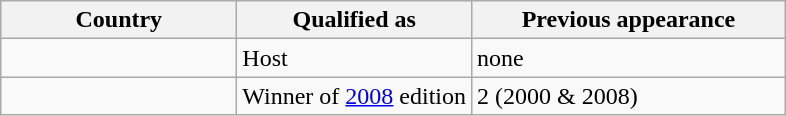<table class="wikitable sortable">
<tr>
<th width=150px>Country</th>
<th>Qualified as</th>
<th width=40%>Previous appearance</th>
</tr>
<tr>
<td></td>
<td>Host</td>
<td>none</td>
</tr>
<tr>
<td></td>
<td>Winner of <a href='#'>2008</a> edition</td>
<td>2 (2000 & 2008)</td>
</tr>
</table>
